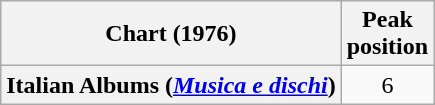<table class="wikitable plainrowheaders" style="text-align:center">
<tr>
<th scope="col">Chart (1976)</th>
<th scope="col">Peak<br>position</th>
</tr>
<tr>
<th scope="row">Italian Albums (<em><a href='#'>Musica e dischi</a></em>)</th>
<td>6</td>
</tr>
</table>
